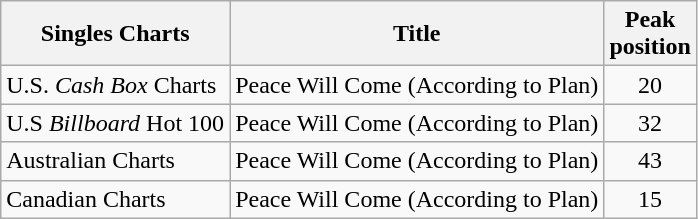<table class="wikitable sortable">
<tr>
<th align="left">Singles Charts</th>
<th align="left">Title</th>
<th align="left">Peak<br>position</th>
</tr>
<tr>
<td align="left">U.S. <em>Cash Box</em> Charts</td>
<td align="center">Peace Will Come (According to Plan)</td>
<td align="center">20</td>
</tr>
<tr>
<td align="left">U.S <em>Billboard</em> Hot 100</td>
<td align="center">Peace Will Come (According to Plan)</td>
<td align="center">32</td>
</tr>
<tr>
<td align="left">Australian Charts</td>
<td align="center">Peace Will Come (According to Plan)</td>
<td align="center">43</td>
</tr>
<tr>
<td align="left">Canadian Charts</td>
<td align="center">Peace Will Come (According to Plan)</td>
<td align="center">15</td>
</tr>
</table>
